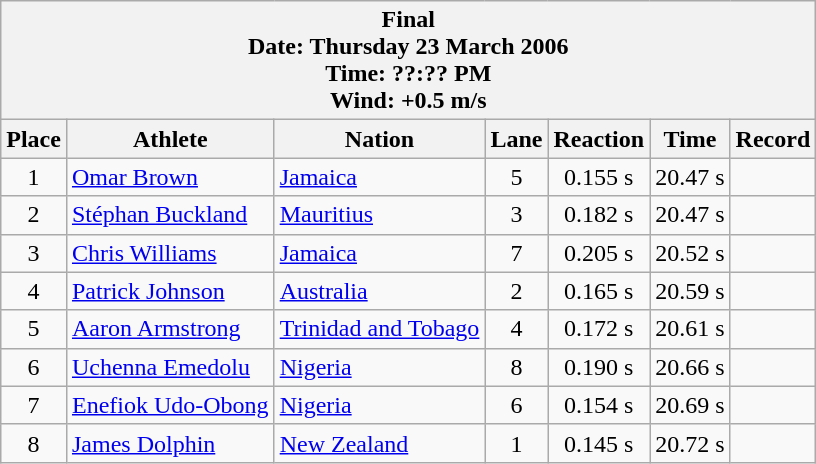<table class="wikitable">
<tr>
<th colspan=7>Final <br> Date: Thursday 23 March 2006 <br> Time: ??:?? PM <br> Wind: +0.5 m/s</th>
</tr>
<tr>
<th>Place</th>
<th>Athlete</th>
<th>Nation</th>
<th>Lane</th>
<th>Reaction</th>
<th>Time</th>
<th>Record</th>
</tr>
<tr>
<td align="center">1</td>
<td align="left"><a href='#'>Omar Brown</a></td>
<td align="left"> <a href='#'>Jamaica</a></td>
<td align="center">5</td>
<td align="center">0.155 s</td>
<td align="center">20.47 s</td>
<td align="center"></td>
</tr>
<tr>
<td align="center">2</td>
<td align="left"><a href='#'>Stéphan Buckland</a></td>
<td align="left"> <a href='#'>Mauritius</a></td>
<td align="center">3</td>
<td align="center">0.182 s</td>
<td align="center">20.47 s</td>
<td align="center"></td>
</tr>
<tr>
<td align="center">3</td>
<td align="left"><a href='#'>Chris Williams</a></td>
<td align="left"> <a href='#'>Jamaica</a></td>
<td align="center">7</td>
<td align="center">0.205 s</td>
<td align="center">20.52 s</td>
<td align="center"></td>
</tr>
<tr>
<td align="center">4</td>
<td align="left"><a href='#'>Patrick Johnson</a></td>
<td align="left"> <a href='#'>Australia</a></td>
<td align="center">2</td>
<td align="center">0.165 s</td>
<td align="center">20.59 s</td>
<td align="center"></td>
</tr>
<tr>
<td align="center">5</td>
<td align="left"><a href='#'>Aaron Armstrong</a></td>
<td align="left"> <a href='#'>Trinidad and Tobago</a></td>
<td align="center">4</td>
<td align="center">0.172 s</td>
<td align="center">20.61 s</td>
<td align="center"></td>
</tr>
<tr>
<td align="center">6</td>
<td align="left"><a href='#'>Uchenna Emedolu</a></td>
<td align="left"> <a href='#'>Nigeria</a></td>
<td align="center">8</td>
<td align="center">0.190 s</td>
<td align="center">20.66 s</td>
<td align="center"></td>
</tr>
<tr>
<td align="center">7</td>
<td align="left"><a href='#'>Enefiok Udo-Obong</a></td>
<td align="left"> <a href='#'>Nigeria</a></td>
<td align="center">6</td>
<td align="center">0.154 s</td>
<td align="center">20.69 s</td>
<td align="center"></td>
</tr>
<tr>
<td align="center">8</td>
<td align="left"><a href='#'>James Dolphin</a></td>
<td align="left"> <a href='#'>New Zealand</a></td>
<td align="center">1</td>
<td align="center">0.145 s</td>
<td align="center">20.72 s</td>
<td align="center"></td>
</tr>
</table>
